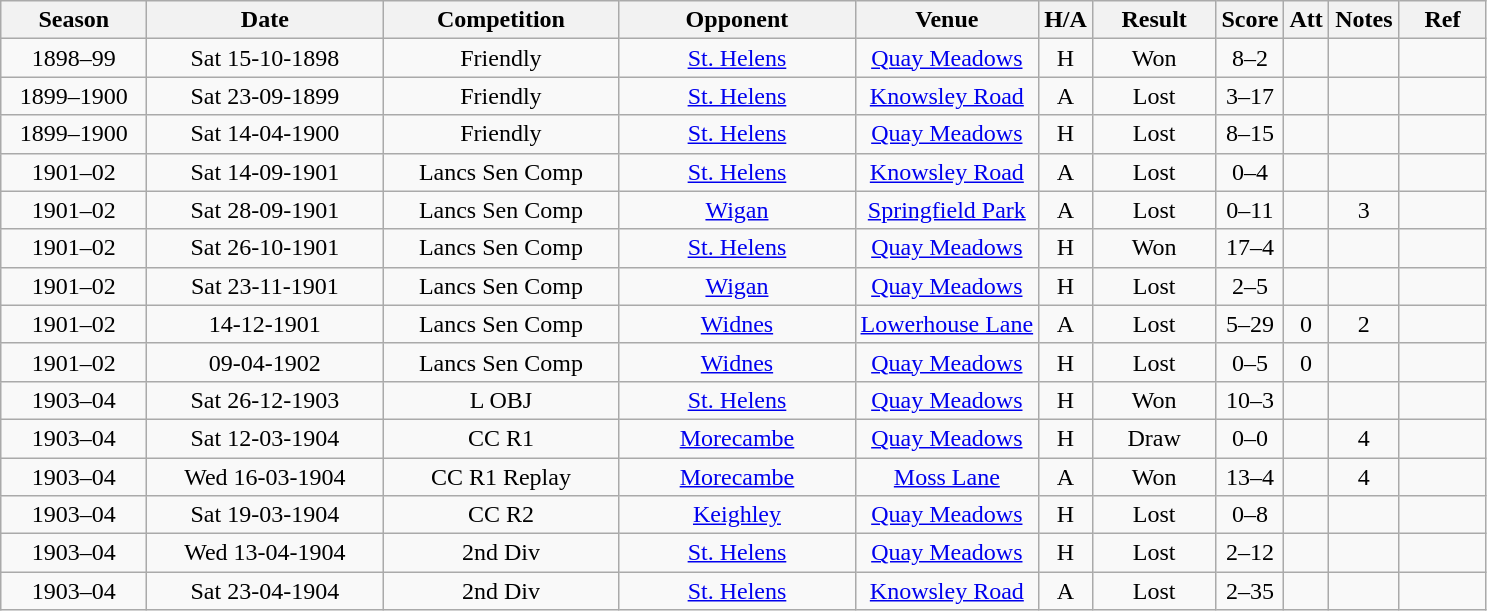<table class="wikitable" style="text-align:center;">
<tr>
<th width=90 abbr="season">Season</th>
<th width=150 abbr="Date">Date</th>
<th width=150 abbr="Competition">Competition</th>
<th width=150 abbr="Opp">Opponent</th>
<th width 150 abbr="Venue">Venue</th>
<th width 50 abbr="H/A">H/A</th>
<th width=75 abbr="Result">Result</th>
<th width 100 abbr="Score">Score</th>
<th width 150 abbr=" Att ">Att</th>
<th width=40 abbr="Notes">Notes</th>
<th width=50 abbr="Ref">Ref</th>
</tr>
<tr>
<td>1898–99</td>
<td>Sat 15-10-1898</td>
<td>Friendly</td>
<td><a href='#'>St. Helens</a></td>
<td><a href='#'>Quay Meadows</a></td>
<td>H</td>
<td>Won</td>
<td>8–2</td>
<td></td>
<td></td>
<td></td>
</tr>
<tr>
<td>1899–1900</td>
<td>Sat 23-09-1899</td>
<td>Friendly</td>
<td><a href='#'>St. Helens</a></td>
<td><a href='#'>Knowsley Road</a></td>
<td>A</td>
<td>Lost</td>
<td>3–17</td>
<td></td>
<td></td>
<td></td>
</tr>
<tr>
<td>1899–1900</td>
<td>Sat 14-04-1900</td>
<td>Friendly</td>
<td><a href='#'>St. Helens</a></td>
<td><a href='#'>Quay Meadows</a></td>
<td>H</td>
<td>Lost</td>
<td>8–15</td>
<td></td>
<td></td>
<td></td>
</tr>
<tr>
<td>1901–02</td>
<td>Sat 14-09-1901</td>
<td>Lancs Sen Comp</td>
<td><a href='#'>St. Helens</a></td>
<td><a href='#'>Knowsley Road</a></td>
<td>A</td>
<td>Lost</td>
<td>0–4</td>
<td></td>
<td></td>
<td></td>
</tr>
<tr>
<td>1901–02</td>
<td>Sat 28-09-1901</td>
<td>Lancs Sen Comp</td>
<td><a href='#'>Wigan</a></td>
<td><a href='#'>Springfield Park</a></td>
<td>A</td>
<td>Lost</td>
<td>0–11</td>
<td></td>
<td>3</td>
<td></td>
</tr>
<tr>
<td>1901–02</td>
<td>Sat 26-10-1901</td>
<td>Lancs Sen Comp</td>
<td><a href='#'>St. Helens</a></td>
<td><a href='#'>Quay Meadows</a></td>
<td>H</td>
<td>Won</td>
<td>17–4</td>
<td></td>
<td></td>
<td></td>
</tr>
<tr>
<td>1901–02</td>
<td>Sat 23-11-1901</td>
<td>Lancs Sen Comp</td>
<td><a href='#'>Wigan</a></td>
<td><a href='#'>Quay Meadows</a></td>
<td>H</td>
<td>Lost</td>
<td>2–5</td>
<td></td>
<td></td>
<td></td>
</tr>
<tr>
<td>1901–02</td>
<td>14-12-1901</td>
<td>Lancs Sen Comp</td>
<td><a href='#'>Widnes</a></td>
<td><a href='#'>Lowerhouse Lane</a></td>
<td>A</td>
<td>Lost</td>
<td>5–29</td>
<td>0</td>
<td>2</td>
<td></td>
</tr>
<tr>
<td>1901–02</td>
<td>09-04-1902</td>
<td>Lancs Sen Comp</td>
<td><a href='#'>Widnes</a></td>
<td><a href='#'>Quay Meadows</a></td>
<td>H</td>
<td>Lost</td>
<td>0–5</td>
<td>0</td>
<td></td>
<td></td>
</tr>
<tr>
<td>1903–04</td>
<td>Sat 26-12-1903</td>
<td>L OBJ</td>
<td><a href='#'>St. Helens</a></td>
<td><a href='#'>Quay Meadows</a></td>
<td>H</td>
<td>Won</td>
<td>10–3</td>
<td></td>
<td></td>
<td></td>
</tr>
<tr>
<td>1903–04</td>
<td>Sat 12-03-1904</td>
<td>CC R1</td>
<td><a href='#'>Morecambe</a></td>
<td><a href='#'>Quay Meadows</a></td>
<td>H</td>
<td>Draw</td>
<td>0–0</td>
<td></td>
<td>4</td>
<td></td>
</tr>
<tr>
<td>1903–04</td>
<td>Wed 16-03-1904</td>
<td>CC R1 Replay</td>
<td><a href='#'>Morecambe</a></td>
<td><a href='#'>Moss Lane</a></td>
<td>A</td>
<td>Won</td>
<td>13–4</td>
<td></td>
<td>4</td>
<td></td>
</tr>
<tr>
<td>1903–04</td>
<td>Sat 19-03-1904</td>
<td>CC R2</td>
<td><a href='#'>Keighley</a></td>
<td><a href='#'>Quay Meadows</a></td>
<td>H</td>
<td>Lost</td>
<td>0–8</td>
<td></td>
<td></td>
<td></td>
</tr>
<tr>
<td>1903–04</td>
<td>Wed 13-04-1904</td>
<td>2nd Div</td>
<td><a href='#'>St. Helens</a></td>
<td><a href='#'>Quay Meadows</a></td>
<td>H</td>
<td>Lost</td>
<td>2–12</td>
<td></td>
<td></td>
<td></td>
</tr>
<tr>
<td>1903–04</td>
<td>Sat 23-04-1904</td>
<td>2nd Div</td>
<td><a href='#'>St. Helens</a></td>
<td><a href='#'>Knowsley Road</a></td>
<td>A</td>
<td>Lost</td>
<td>2–35</td>
<td></td>
<td></td>
<td></td>
</tr>
</table>
